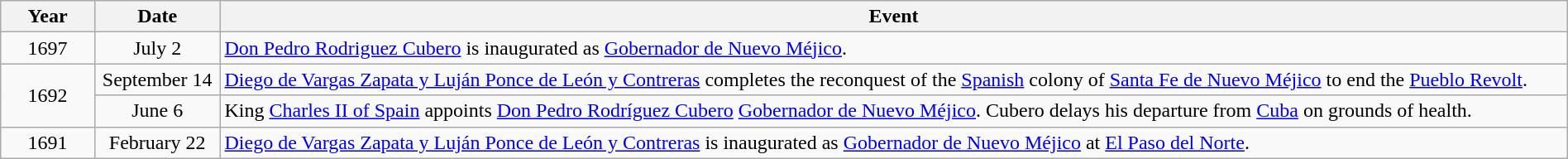<table class="wikitable" style="width:100%;">
<tr>
<th style="width:6%">Year</th>
<th style="width:8%">Date</th>
<th style="width:86%">Event</th>
</tr>
<tr>
<td align=center>1697</td>
<td align=center>July 2</td>
<td><a href='#'>Don Pedro Rodriguez Cubero</a> is inaugurated as <a href='#'>Gobernador de Nuevo Méjico</a>.</td>
</tr>
<tr>
<td align=center rowspan=2>1692</td>
<td align=center>September 14</td>
<td><a href='#'>Diego de Vargas Zapata y Luján Ponce de León y Contreras</a> completes the reconquest of the <a href='#'>Spanish</a> colony of <a href='#'>Santa Fe de Nuevo Méjico</a> to end the <a href='#'>Pueblo Revolt</a>.</td>
</tr>
<tr>
<td align=center>June 6</td>
<td>King <a href='#'>Charles II of Spain</a> appoints <a href='#'>Don Pedro Rodríguez Cubero</a> <a href='#'>Gobernador de Nuevo Méjico</a>.  Cubero delays his departure from <a href='#'>Cuba</a> on grounds of health.</td>
</tr>
<tr>
<td align=center>1691</td>
<td align=center>February 22</td>
<td><a href='#'>Diego de Vargas Zapata y Luján Ponce de León y Contreras</a> is inaugurated as <a href='#'>Gobernador de Nuevo Méjico</a> at <a href='#'>El Paso del Norte</a>.</td>
</tr>
</table>
